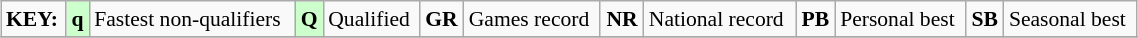<table class="wikitable" style="margin:0.5em auto; font-size:90%;position:relative;" width=60%>
<tr>
<td><strong>KEY:</strong></td>
<td bgcolor=ccffcc align=center><strong>q</strong></td>
<td>Fastest non-qualifiers</td>
<td bgcolor=ccffcc align=center><strong>Q</strong></td>
<td>Qualified</td>
<td align=center><strong>GR</strong></td>
<td>Games record</td>
<td align=center><strong>NR</strong></td>
<td>National record</td>
<td align=center><strong>PB</strong></td>
<td>Personal best</td>
<td align=center><strong>SB</strong></td>
<td>Seasonal best</td>
</tr>
<tr>
</tr>
</table>
